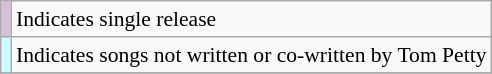<table class="wikitable" style="font-size:90%;">
<tr>
<th scope="row" style="background-color:#D8BFD8"></th>
<td>Indicates single release</td>
</tr>
<tr>
<th scope="row" style="background-color:#CCFFFF"> </th>
<td>Indicates songs not written or co-written by Tom Petty</td>
</tr>
<tr>
</tr>
</table>
